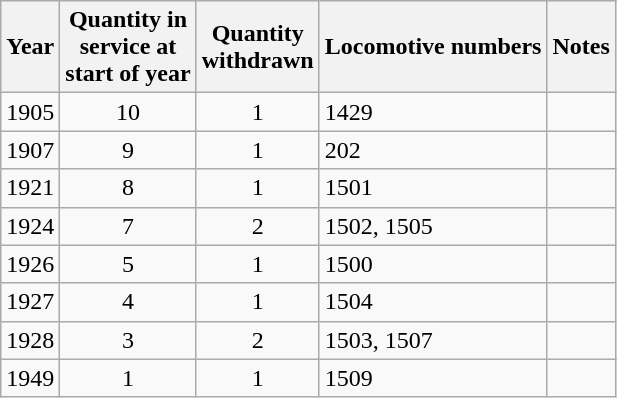<table class="wikitable" style=text-align:center>
<tr>
<th>Year</th>
<th>Quantity in<br>service at<br>start of year</th>
<th>Quantity<br>withdrawn</th>
<th>Locomotive numbers</th>
<th>Notes</th>
</tr>
<tr>
<td>1905</td>
<td>10</td>
<td>1</td>
<td align=left>1429</td>
<td align=left></td>
</tr>
<tr>
<td>1907</td>
<td>9</td>
<td>1</td>
<td align=left>202</td>
<td align=left></td>
</tr>
<tr>
<td>1921</td>
<td>8</td>
<td>1</td>
<td align=left>1501</td>
<td align=left></td>
</tr>
<tr>
<td>1924</td>
<td>7</td>
<td>2</td>
<td align=left>1502, 1505</td>
<td align=left></td>
</tr>
<tr>
<td>1926</td>
<td>5</td>
<td>1</td>
<td align=left>1500</td>
<td align=left></td>
</tr>
<tr>
<td>1927</td>
<td>4</td>
<td>1</td>
<td align=left>1504</td>
<td align=left></td>
</tr>
<tr>
<td>1928</td>
<td>3</td>
<td>2</td>
<td align=left>1503, 1507</td>
<td align=left></td>
</tr>
<tr>
<td>1949</td>
<td>1</td>
<td>1</td>
<td align=left>1509</td>
<td align=left></td>
</tr>
</table>
